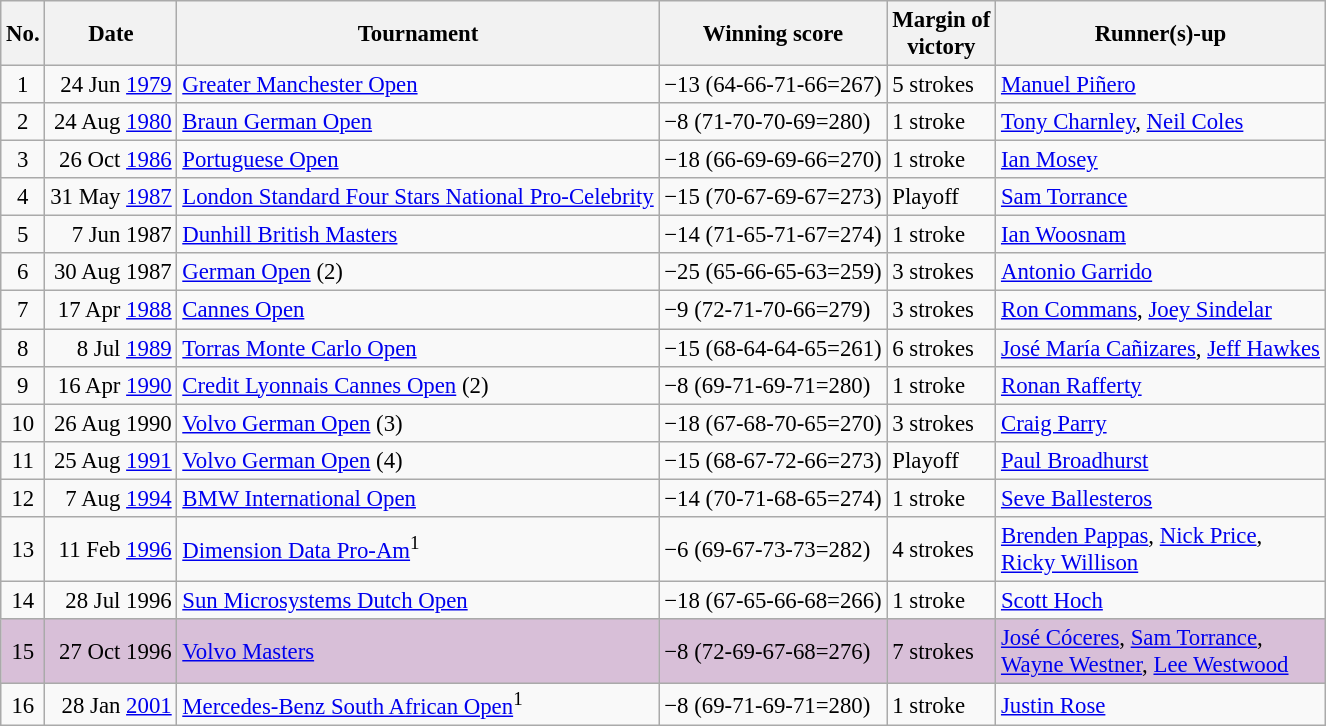<table class="wikitable" style="font-size:95%;">
<tr>
<th>No.</th>
<th>Date</th>
<th>Tournament</th>
<th>Winning score</th>
<th>Margin of<br>victory</th>
<th>Runner(s)-up</th>
</tr>
<tr>
<td align=center>1</td>
<td align=right>24 Jun <a href='#'>1979</a></td>
<td><a href='#'>Greater Manchester Open</a></td>
<td>−13 (64-66-71-66=267)</td>
<td>5 strokes</td>
<td> <a href='#'>Manuel Piñero</a></td>
</tr>
<tr>
<td align=center>2</td>
<td align=right>24 Aug <a href='#'>1980</a></td>
<td><a href='#'>Braun German Open</a></td>
<td>−8 (71-70-70-69=280)</td>
<td>1 stroke</td>
<td> <a href='#'>Tony Charnley</a>,  <a href='#'>Neil Coles</a></td>
</tr>
<tr>
<td align=center>3</td>
<td align=right>26 Oct <a href='#'>1986</a></td>
<td><a href='#'>Portuguese Open</a></td>
<td>−18 (66-69-69-66=270)</td>
<td>1 stroke</td>
<td> <a href='#'>Ian Mosey</a></td>
</tr>
<tr>
<td align=center>4</td>
<td align=right>31 May <a href='#'>1987</a></td>
<td><a href='#'>London Standard Four Stars National Pro-Celebrity</a></td>
<td>−15 (70-67-69-67=273)</td>
<td>Playoff</td>
<td> <a href='#'>Sam Torrance</a></td>
</tr>
<tr>
<td align=center>5</td>
<td align=right>7 Jun 1987</td>
<td><a href='#'>Dunhill British Masters</a></td>
<td>−14 (71-65-71-67=274)</td>
<td>1 stroke</td>
<td> <a href='#'>Ian Woosnam</a></td>
</tr>
<tr>
<td align=center>6</td>
<td align=right>30 Aug 1987</td>
<td><a href='#'>German Open</a> (2)</td>
<td>−25 (65-66-65-63=259)</td>
<td>3 strokes</td>
<td> <a href='#'>Antonio Garrido</a></td>
</tr>
<tr>
<td align=center>7</td>
<td align=right>17 Apr <a href='#'>1988</a></td>
<td><a href='#'>Cannes Open</a></td>
<td>−9 (72-71-70-66=279)</td>
<td>3 strokes</td>
<td> <a href='#'>Ron Commans</a>,  <a href='#'>Joey Sindelar</a></td>
</tr>
<tr>
<td align=center>8</td>
<td align=right>8 Jul <a href='#'>1989</a></td>
<td><a href='#'>Torras Monte Carlo Open</a></td>
<td>−15 (68-64-64-65=261)</td>
<td>6 strokes</td>
<td> <a href='#'>José María Cañizares</a>,  <a href='#'>Jeff Hawkes</a></td>
</tr>
<tr>
<td align=center>9</td>
<td align=right>16 Apr <a href='#'>1990</a></td>
<td><a href='#'>Credit Lyonnais Cannes Open</a> (2)</td>
<td>−8 (69-71-69-71=280)</td>
<td>1 stroke</td>
<td> <a href='#'>Ronan Rafferty</a></td>
</tr>
<tr>
<td align=center>10</td>
<td align=right>26 Aug 1990</td>
<td><a href='#'>Volvo German Open</a> (3)</td>
<td>−18 (67-68-70-65=270)</td>
<td>3 strokes</td>
<td> <a href='#'>Craig Parry</a></td>
</tr>
<tr>
<td align=center>11</td>
<td align=right>25 Aug <a href='#'>1991</a></td>
<td><a href='#'>Volvo German Open</a> (4)</td>
<td>−15 (68-67-72-66=273)</td>
<td>Playoff</td>
<td> <a href='#'>Paul Broadhurst</a></td>
</tr>
<tr>
<td align=center>12</td>
<td align=right>7 Aug <a href='#'>1994</a></td>
<td><a href='#'>BMW International Open</a></td>
<td>−14 (70-71-68-65=274)</td>
<td>1 stroke</td>
<td> <a href='#'>Seve Ballesteros</a></td>
</tr>
<tr>
<td align=center>13</td>
<td align=right>11 Feb <a href='#'>1996</a></td>
<td><a href='#'>Dimension Data Pro-Am</a><sup>1</sup></td>
<td>−6 (69-67-73-73=282)</td>
<td>4 strokes</td>
<td> <a href='#'>Brenden Pappas</a>,  <a href='#'>Nick Price</a>,<br> <a href='#'>Ricky Willison</a></td>
</tr>
<tr>
<td align=center>14</td>
<td align=right>28 Jul 1996</td>
<td><a href='#'>Sun Microsystems Dutch Open</a></td>
<td>−18 (67-65-66-68=266)</td>
<td>1 stroke</td>
<td> <a href='#'>Scott Hoch</a></td>
</tr>
<tr style="background:thistle">
<td align=center>15</td>
<td align=right>27 Oct 1996</td>
<td><a href='#'>Volvo Masters</a></td>
<td>−8 (72-69-67-68=276)</td>
<td>7 strokes</td>
<td> <a href='#'>José Cóceres</a>,  <a href='#'>Sam Torrance</a>,<br> <a href='#'>Wayne Westner</a>,  <a href='#'>Lee Westwood</a></td>
</tr>
<tr>
<td align=center>16</td>
<td align=right>28 Jan <a href='#'>2001</a></td>
<td><a href='#'>Mercedes-Benz South African Open</a><sup>1</sup></td>
<td>−8 (69-71-69-71=280)</td>
<td>1 stroke</td>
<td> <a href='#'>Justin Rose</a></td>
</tr>
</table>
